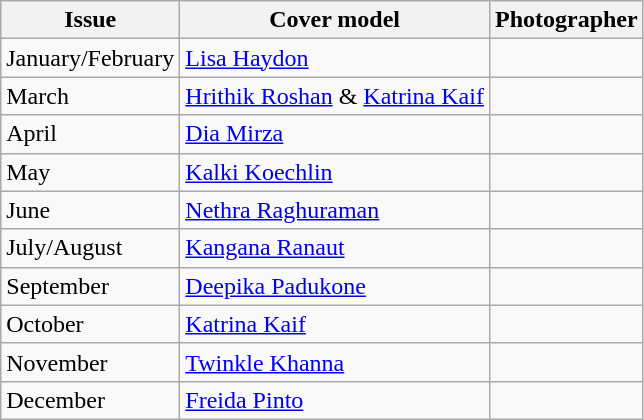<table class="sortable wikitable">
<tr>
<th>Issue</th>
<th>Cover model</th>
<th>Photographer</th>
</tr>
<tr>
<td>January/February</td>
<td><a href='#'>Lisa Haydon</a></td>
<td></td>
</tr>
<tr>
<td>March</td>
<td><a href='#'>Hrithik Roshan</a> & <a href='#'>Katrina Kaif</a></td>
<td></td>
</tr>
<tr>
<td>April</td>
<td><a href='#'>Dia Mirza</a></td>
<td></td>
</tr>
<tr>
<td>May</td>
<td><a href='#'>Kalki Koechlin</a></td>
<td></td>
</tr>
<tr>
<td>June</td>
<td><a href='#'>Nethra Raghuraman</a></td>
<td></td>
</tr>
<tr>
<td>July/August</td>
<td><a href='#'>Kangana Ranaut</a></td>
<td></td>
</tr>
<tr>
<td>September</td>
<td><a href='#'>Deepika Padukone</a></td>
<td></td>
</tr>
<tr>
<td>October</td>
<td><a href='#'>Katrina Kaif</a></td>
<td></td>
</tr>
<tr>
<td>November</td>
<td><a href='#'>Twinkle Khanna</a></td>
<td></td>
</tr>
<tr>
<td>December</td>
<td><a href='#'>Freida Pinto</a></td>
<td></td>
</tr>
</table>
